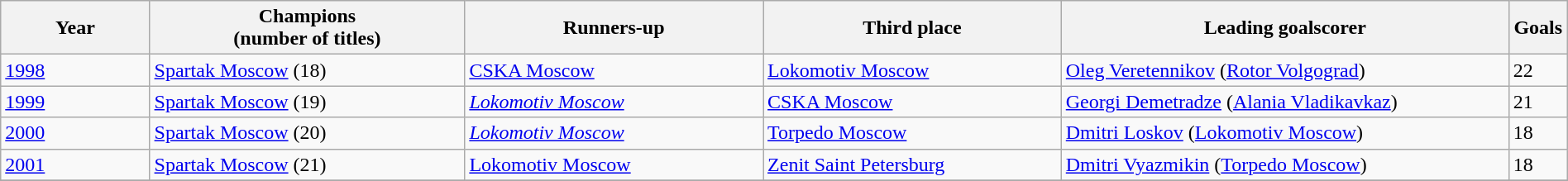<table class="wikitable" style="width:100%;">
<tr>
<th width=9%>Year</th>
<th width=19%>Champions<br>(number of titles)</th>
<th width=18%>Runners-up</th>
<th width=18%>Third place</th>
<th width=27%>Leading goalscorer</th>
<th width=1%>Goals</th>
</tr>
<tr>
<td><a href='#'>1998</a></td>
<td><a href='#'>Spartak Moscow</a> (18)</td>
<td><a href='#'>CSKA Moscow</a></td>
<td><a href='#'>Lokomotiv Moscow</a></td>
<td> <a href='#'>Oleg Veretennikov</a> (<a href='#'>Rotor Volgograd</a>)</td>
<td>22</td>
</tr>
<tr>
<td><a href='#'>1999</a></td>
<td><a href='#'>Spartak Moscow</a> (19)</td>
<td><em><a href='#'>Lokomotiv Moscow</a></em></td>
<td><a href='#'>CSKA Moscow</a></td>
<td> <a href='#'>Georgi Demetradze</a> (<a href='#'>Alania Vladikavkaz</a>)</td>
<td>21</td>
</tr>
<tr>
<td><a href='#'>2000</a></td>
<td><a href='#'>Spartak Moscow</a> (20)</td>
<td><em><a href='#'>Lokomotiv Moscow</a></em></td>
<td><a href='#'>Torpedo Moscow</a></td>
<td> <a href='#'>Dmitri Loskov</a> (<a href='#'>Lokomotiv Moscow</a>)</td>
<td>18</td>
</tr>
<tr>
<td><a href='#'>2001</a></td>
<td><a href='#'>Spartak Moscow</a> (21)</td>
<td><a href='#'>Lokomotiv Moscow</a></td>
<td><a href='#'>Zenit Saint Petersburg</a></td>
<td> <a href='#'>Dmitri Vyazmikin</a> (<a href='#'>Torpedo Moscow</a>)</td>
<td>18</td>
</tr>
<tr>
</tr>
</table>
